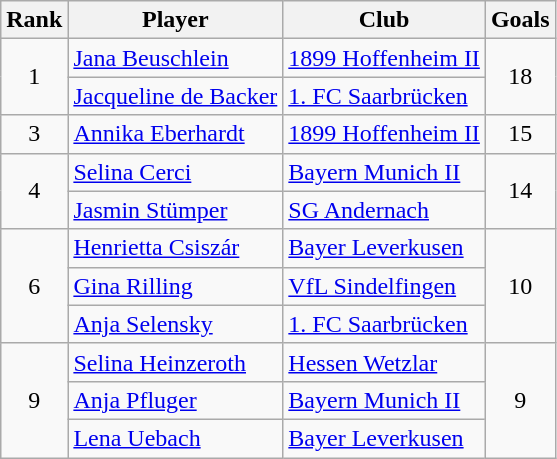<table class="wikitable" style="text-align:center">
<tr>
<th>Rank</th>
<th>Player</th>
<th>Club</th>
<th>Goals</th>
</tr>
<tr>
<td rowspan=2>1</td>
<td align="left"> <a href='#'>Jana Beuschlein</a></td>
<td align="left"><a href='#'>1899 Hoffenheim II</a></td>
<td rowspan=2>18</td>
</tr>
<tr>
<td align="left"> <a href='#'>Jacqueline de Backer</a></td>
<td align="left"><a href='#'>1. FC Saarbrücken</a></td>
</tr>
<tr>
<td>3</td>
<td align="left"> <a href='#'>Annika Eberhardt</a></td>
<td align="left"><a href='#'>1899 Hoffenheim II</a></td>
<td>15</td>
</tr>
<tr>
<td rowspan=2>4</td>
<td align="left"> <a href='#'>Selina Cerci</a></td>
<td align="left"><a href='#'>Bayern Munich II</a></td>
<td rowspan=2>14</td>
</tr>
<tr>
<td align="left"> <a href='#'>Jasmin Stümper</a></td>
<td align="left"><a href='#'>SG Andernach</a></td>
</tr>
<tr>
<td rowspan=3>6</td>
<td align="left"> <a href='#'>Henrietta Csiszár</a></td>
<td align="left"><a href='#'>Bayer Leverkusen</a></td>
<td rowspan=3>10</td>
</tr>
<tr>
<td align="left"> <a href='#'>Gina Rilling</a></td>
<td align="left"><a href='#'>VfL Sindelfingen</a></td>
</tr>
<tr>
<td align="left"> <a href='#'>Anja Selensky</a></td>
<td align="left"><a href='#'>1. FC Saarbrücken</a></td>
</tr>
<tr>
<td rowspan=3>9</td>
<td align="left"> <a href='#'>Selina Heinzeroth</a></td>
<td align="left"><a href='#'>Hessen Wetzlar</a></td>
<td rowspan=3>9</td>
</tr>
<tr>
<td align="left"> <a href='#'>Anja Pfluger</a></td>
<td align="left"><a href='#'>Bayern Munich II</a></td>
</tr>
<tr>
<td align="left"> <a href='#'>Lena Uebach</a></td>
<td align="left"><a href='#'>Bayer Leverkusen</a></td>
</tr>
</table>
